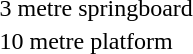<table>
<tr>
<td>3 metre springboard</td>
<td></td>
<td></td>
<td></td>
</tr>
<tr>
<td>10 metre platform</td>
<td></td>
<td></td>
<td></td>
</tr>
</table>
